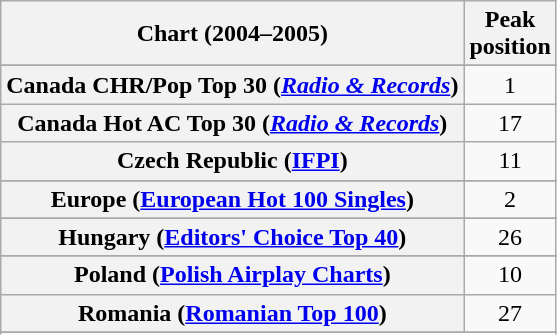<table class="wikitable sortable plainrowheaders" style="text-align:center">
<tr>
<th scope="col">Chart (2004–2005)</th>
<th scope="col">Peak<br>position</th>
</tr>
<tr>
</tr>
<tr>
</tr>
<tr>
</tr>
<tr>
</tr>
<tr>
</tr>
<tr>
<th scope="row">Canada CHR/Pop Top 30 (<em><a href='#'>Radio & Records</a></em>)</th>
<td>1</td>
</tr>
<tr>
<th scope="row">Canada Hot AC Top 30 (<em><a href='#'>Radio & Records</a></em>)</th>
<td>17</td>
</tr>
<tr>
<th scope="row">Czech Republic (<a href='#'>IFPI</a>)</th>
<td>11</td>
</tr>
<tr>
</tr>
<tr>
<th scope="row">Europe (<a href='#'>European Hot 100 Singles</a>)</th>
<td>2</td>
</tr>
<tr>
</tr>
<tr>
</tr>
<tr>
<th scope="row">Hungary (<a href='#'>Editors' Choice Top 40</a>)</th>
<td>26</td>
</tr>
<tr>
</tr>
<tr>
</tr>
<tr>
</tr>
<tr>
</tr>
<tr>
</tr>
<tr>
<th scope="row">Poland (<a href='#'>Polish Airplay Charts</a>)</th>
<td>10</td>
</tr>
<tr>
<th scope="row">Romania (<a href='#'>Romanian Top 100</a>)</th>
<td>27</td>
</tr>
<tr>
</tr>
<tr>
</tr>
<tr>
</tr>
<tr>
</tr>
<tr>
</tr>
<tr>
</tr>
<tr>
</tr>
<tr>
</tr>
<tr>
</tr>
</table>
